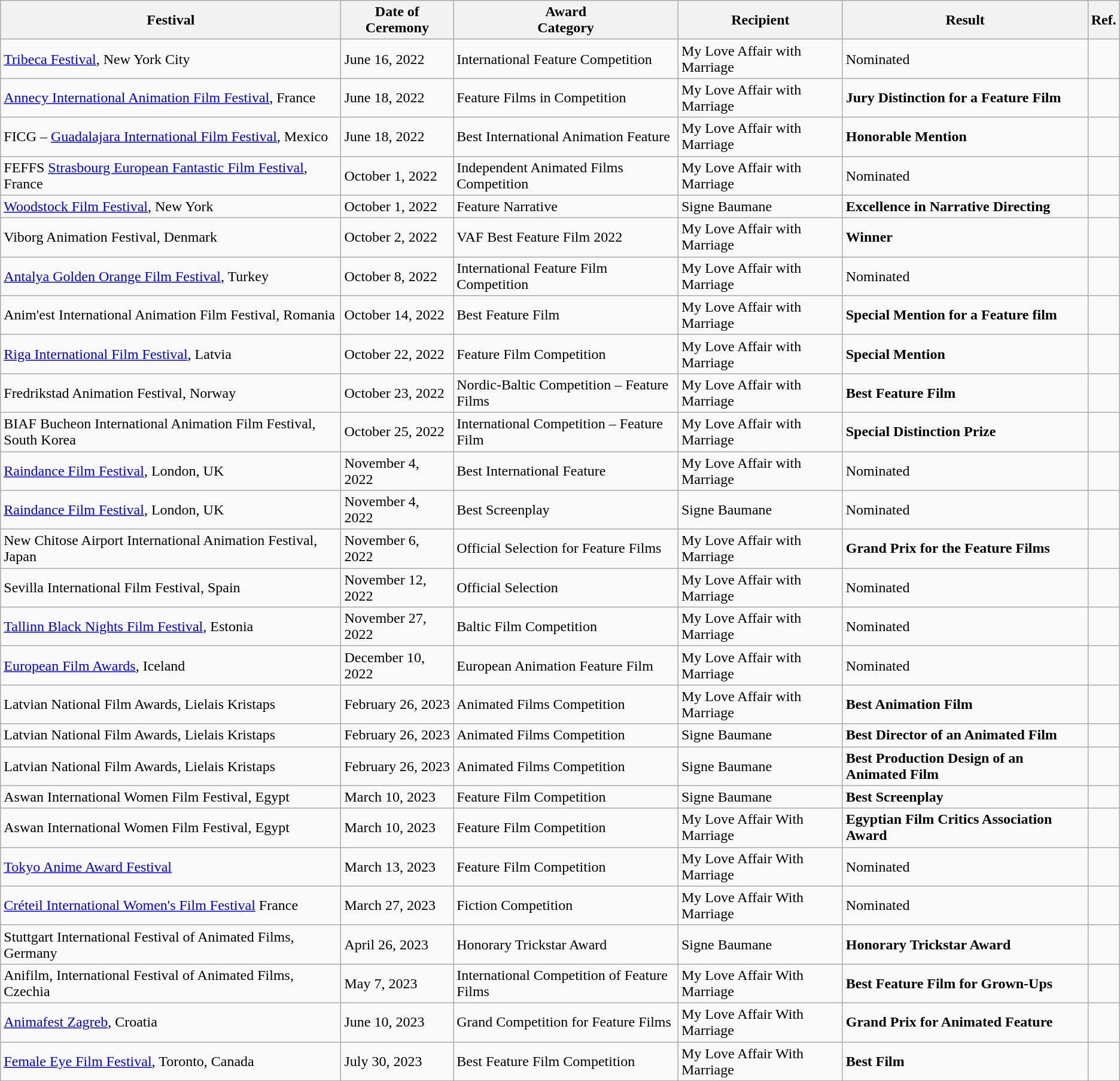<table class="wikitable">
<tr>
<th>Festival</th>
<th>Date of<br>Ceremony</th>
<th>Award<br>Category</th>
<th>Recipient</th>
<th>Result</th>
<th>Ref.</th>
</tr>
<tr>
<td><a href='#'>Tribeca Festival</a>, New York City</td>
<td>June 16, 2022</td>
<td>International Feature Competition</td>
<td>My Love Affair with Marriage</td>
<td>Nominated</td>
<td></td>
</tr>
<tr>
<td><a href='#'>Annecy International Animation Film Festival</a>, France</td>
<td>June 18, 2022</td>
<td>Feature Films in Competition</td>
<td>My Love Affair with Marriage</td>
<td><strong>Jury Distinction for a Feature Film</strong></td>
<td></td>
</tr>
<tr>
<td>FICG – <a href='#'>Guadalajara International Film Festival</a>, Mexico</td>
<td>June 18, 2022</td>
<td>Best International Animation Feature</td>
<td>My Love Affair with Marriage</td>
<td><strong>Honorable Mention</strong></td>
<td></td>
</tr>
<tr>
<td>FEFFS <a href='#'>Strasbourg European Fantastic Film Festival</a>, France</td>
<td>October 1, 2022</td>
<td>Independent Animated Films Competition</td>
<td>My Love Affair with Marriage</td>
<td>Nominated</td>
<td></td>
</tr>
<tr>
<td><a href='#'>Woodstock Film Festival</a>, New York</td>
<td>October 1, 2022</td>
<td>Feature Narrative</td>
<td>Signe Baumane</td>
<td><strong>Excellence in Narrative Directing</strong></td>
<td></td>
</tr>
<tr>
<td>Viborg Animation Festival, Denmark</td>
<td>October 2, 2022</td>
<td>VAF Best Feature Film 2022</td>
<td>My Love Affair with Marriage</td>
<td><strong>Winner</strong></td>
<td></td>
</tr>
<tr>
<td><a href='#'>Antalya Golden Orange Film Festival</a>, Turkey</td>
<td>October 8, 2022</td>
<td>International Feature Film Competition</td>
<td>My Love Affair with Marriage</td>
<td>Nominated</td>
<td></td>
</tr>
<tr>
<td>Anim'est International Animation Film Festival, Romania</td>
<td>October 14, 2022</td>
<td>Best Feature Film</td>
<td>My Love Affair with Marriage</td>
<td><strong>Special Mention for a Feature film</strong></td>
<td></td>
</tr>
<tr>
<td><a href='#'>Riga International Film Festival</a>, Latvia</td>
<td>October 22, 2022</td>
<td>Feature Film Competition</td>
<td>My Love Affair with Marriage</td>
<td><strong>Special Mention</strong></td>
<td></td>
</tr>
<tr>
<td>Fredrikstad Animation Festival, Norway</td>
<td>October 23, 2022</td>
<td>Nordic-Baltic Competition – Feature Films</td>
<td>My Love Affair with Marriage</td>
<td><strong>Best Feature Film</strong></td>
<td></td>
</tr>
<tr>
<td>BIAF Bucheon International Animation Film Festival, South Korea</td>
<td>October 25, 2022</td>
<td>International Competition – Feature Film</td>
<td>My Love Affair with Marriage</td>
<td><strong>Special Distinction Prize</strong></td>
<td></td>
</tr>
<tr>
<td><a href='#'>Raindance Film Festival</a>, London, UK</td>
<td>November 4, 2022</td>
<td>Best International Feature</td>
<td>My Love Affair with Marriage</td>
<td>Nominated</td>
<td></td>
</tr>
<tr>
<td><a href='#'>Raindance Film Festival</a>, London, UK</td>
<td>November 4, 2022</td>
<td>Best Screenplay</td>
<td>Signe Baumane</td>
<td>Nominated</td>
<td></td>
</tr>
<tr>
<td>New Chitose Airport International Animation Festival, Japan</td>
<td>November 6, 2022</td>
<td>Official Selection for Feature Films</td>
<td>My Love Affair with Marriage</td>
<td><strong>Grand Prix for the Feature Films</strong></td>
<td></td>
</tr>
<tr>
<td>Sevilla International Film Festival, Spain</td>
<td>November 12, 2022</td>
<td>Official Selection</td>
<td>My Love Affair with Marriage</td>
<td>Nominated</td>
<td></td>
</tr>
<tr>
<td><a href='#'>Tallinn Black Nights Film Festival</a>, Estonia</td>
<td>November 27, 2022</td>
<td>Baltic Film Competition</td>
<td>My Love Affair with Marriage</td>
<td>Nominated</td>
<td></td>
</tr>
<tr>
<td><a href='#'>European Film Awards</a>, Iceland</td>
<td>December 10, 2022</td>
<td>European Animation Feature Film</td>
<td>My Love Affair with Marriage</td>
<td>Nominated</td>
<td></td>
</tr>
<tr>
<td>Latvian National Film Awards, Lielais Kristaps</td>
<td>February 26, 2023</td>
<td>Animated Films Competition</td>
<td>My Love Affair with Marriage</td>
<td><strong>Best Animation Film</strong></td>
<td></td>
</tr>
<tr>
<td>Latvian National Film Awards, Lielais Kristaps</td>
<td>February 26, 2023</td>
<td>Animated Films Competition</td>
<td>Signe Baumane</td>
<td><strong>Best Director of an Animated Film</strong></td>
<td></td>
</tr>
<tr>
<td>Latvian National Film Awards, Lielais Kristaps</td>
<td>February 26, 2023</td>
<td>Animated Films Competition</td>
<td>Signe Baumane</td>
<td><strong>Best Production Design of an Animated Film</strong></td>
<td></td>
</tr>
<tr>
<td>Aswan International Women Film Festival, Egypt</td>
<td>March 10, 2023</td>
<td>Feature Film Competition</td>
<td>Signe Baumane</td>
<td><strong>Best Screenplay</strong></td>
<td></td>
</tr>
<tr>
<td>Aswan International Women Film Festival, Egypt</td>
<td>March 10, 2023</td>
<td>Feature Film Competition</td>
<td>My Love Affair With Marriage</td>
<td><strong>Egyptian Film Critics Association Award</strong></td>
<td></td>
</tr>
<tr>
<td><a href='#'>Tokyo Anime Award Festival</a></td>
<td>March 13, 2023</td>
<td>Feature Film Competition</td>
<td>My Love Affair With Marriage</td>
<td>Nominated</td>
<td></td>
</tr>
<tr>
<td><a href='#'>Créteil International Women's Film Festival</a> France</td>
<td>March 27, 2023</td>
<td>Fiction Competition</td>
<td>My Love Affair With Marriage</td>
<td>Nominated</td>
<td></td>
</tr>
<tr>
<td>Stuttgart International Festival of Animated Films, Germany</td>
<td>April 26, 2023</td>
<td>Honorary Trickstar Award</td>
<td>Signe Baumane</td>
<td><strong>Honorary Trickstar Award</strong></td>
<td></td>
</tr>
<tr>
<td>Anifilm, International Festival of Animated Films, Czechia</td>
<td>May 7, 2023</td>
<td>International Competition of Feature Films</td>
<td>My Love Affair With Marriage</td>
<td><strong>Best Feature Film for Grown-Ups</strong></td>
<td></td>
</tr>
<tr>
<td><a href='#'>Animafest Zagreb</a>, Croatia</td>
<td>June 10, 2023</td>
<td>Grand Competition for Feature Films</td>
<td>My Love Affair With Marriage</td>
<td><strong>Grand Prix for Animated Feature</strong></td>
<td></td>
</tr>
<tr>
<td><a href='#'>Female Eye Film Festival</a>, Toronto, Canada</td>
<td>July 30, 2023</td>
<td>Best Feature Film Competition</td>
<td>My Love Affair With Marriage</td>
<td><strong>Best Film</strong></td>
<td></td>
</tr>
</table>
